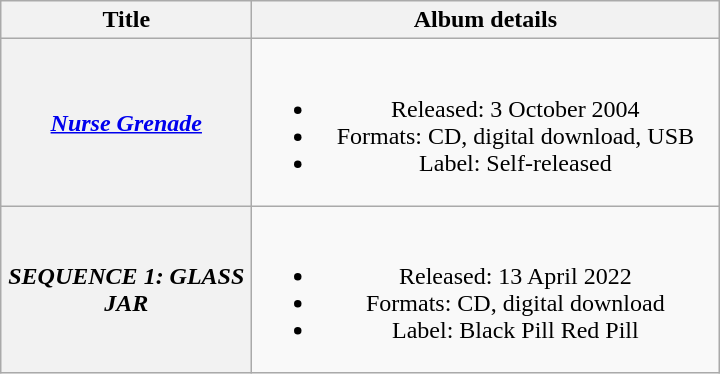<table class="wikitable plainrowheaders" style="text-align:center;">
<tr>
<th scope="col" style="width:10em;">Title</th>
<th scope="col" style="width:19em;">Album details</th>
</tr>
<tr>
<th scope="row"><em><a href='#'>Nurse Grenade</a></em></th>
<td><br><ul><li>Released: 3 October 2004</li><li>Formats: CD, digital download, USB</li><li>Label: Self-released</li></ul></td>
</tr>
<tr>
<th scope="row"><em>SEQUENCE 1: GLASS JAR</em></th>
<td><br><ul><li>Released: 13 April 2022</li><li>Formats: CD, digital download</li><li>Label: Black Pill Red Pill</li></ul></td>
</tr>
</table>
